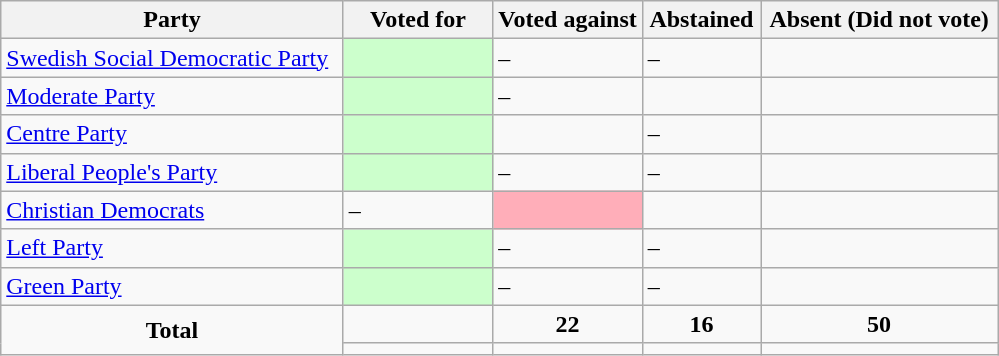<table class="wikitable">
<tr>
<th>Party</th>
<th style="width:15%;">Voted for</th>
<th style="width:15%;">Voted against</th>
<th>Abstained</th>
<th>Absent (Did not vote)</th>
</tr>
<tr>
<td> <a href='#'>Swedish Social Democratic Party</a></td>
<td style="background-color:#CCFFCC;"></td>
<td>–</td>
<td>–</td>
<td></td>
</tr>
<tr>
<td> <a href='#'>Moderate Party</a></td>
<td style="background-color:#CCFFCC;"></td>
<td>–</td>
<td></td>
<td></td>
</tr>
<tr>
<td> <a href='#'>Centre Party</a></td>
<td style="background-color:#CCFFCC;"></td>
<td></td>
<td>–</td>
<td></td>
</tr>
<tr>
<td> <a href='#'>Liberal People's Party</a></td>
<td style="background-color:#CCFFCC;"></td>
<td>–</td>
<td>–</td>
<td></td>
</tr>
<tr>
<td> <a href='#'>Christian Democrats</a></td>
<td>–</td>
<td style="background-color:#FFAEB9;"></td>
<td></td>
<td></td>
</tr>
<tr>
<td> <a href='#'>Left Party</a></td>
<td style="background-color:#CCFFCC;"></td>
<td>–</td>
<td>–</td>
<td></td>
</tr>
<tr>
<td> <a href='#'>Green Party</a></td>
<td style="background-color:#CCFFCC;"></td>
<td>–</td>
<td>–</td>
<td></td>
</tr>
<tr>
<td style="text-align:center;" rowspan="2"><strong>Total</strong></td>
<td></td>
<td style="text-align:center;"><strong>22</strong></td>
<td style="text-align:center;"><strong>16</strong></td>
<td style="text-align:center;"><strong>50</strong></td>
</tr>
<tr>
<td style="text-align:center;"></td>
<td style="text-align:center;"></td>
<td style="text-align:center;"></td>
<td style="text-align:center;"></td>
</tr>
</table>
